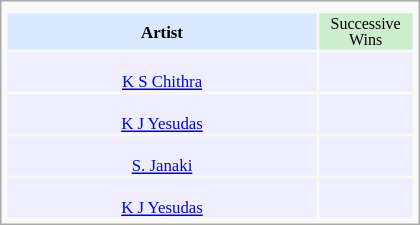<table class="infobox" style="width: 25em; text-align: center; font-size: 70%; vertical-align: middle;">
<tr>
<td colspan="3" style="text-align:center;"></td>
</tr>
<tr style="background:#d9e8ff; text-align:center;">
<th style="vertical-align: middle;">Artist</th>
<td style="background:#cec; font-size:8pt; width:60px;">Successive Wins</td>
</tr>
<tr style="background:#eef;">
<td style="text-align:center;"><br><a href='#'>K S Chithra</a></td>
<td></td>
</tr>
<tr style="background:#eef;">
<td style="text-align:center;"><br><a href='#'>K J Yesudas</a></td>
<td></td>
</tr>
<tr style="background:#eef;">
<td style="text-align:center;"><br><a href='#'>S. Janaki</a></td>
<td></td>
</tr>
<tr style="background:#eef;">
<td style="text-align:center;"><br><a href='#'>K J Yesudas</a></td>
<td></td>
</tr>
</table>
